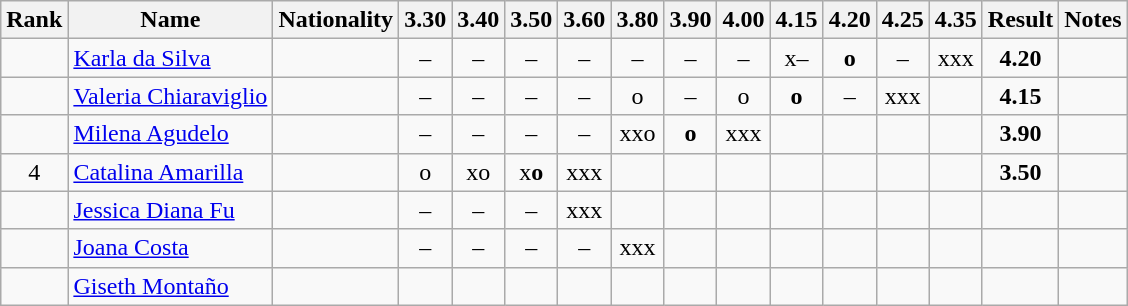<table class="wikitable sortable" style="text-align:center">
<tr>
<th>Rank</th>
<th>Name</th>
<th>Nationality</th>
<th>3.30</th>
<th>3.40</th>
<th>3.50</th>
<th>3.60</th>
<th>3.80</th>
<th>3.90</th>
<th>4.00</th>
<th>4.15</th>
<th>4.20</th>
<th>4.25</th>
<th>4.35</th>
<th>Result</th>
<th>Notes</th>
</tr>
<tr>
<td></td>
<td align=left><a href='#'>Karla da Silva</a></td>
<td align=left></td>
<td>–</td>
<td>–</td>
<td>–</td>
<td>–</td>
<td>–</td>
<td>–</td>
<td>–</td>
<td>x–</td>
<td><strong>o</strong></td>
<td>–</td>
<td>xxx</td>
<td><strong>4.20</strong></td>
<td></td>
</tr>
<tr>
<td></td>
<td align=left><a href='#'>Valeria Chiaraviglio</a></td>
<td align=left></td>
<td>–</td>
<td>–</td>
<td>–</td>
<td>–</td>
<td>o</td>
<td>–</td>
<td>o</td>
<td><strong>o</strong></td>
<td>–</td>
<td>xxx</td>
<td></td>
<td><strong>4.15</strong></td>
<td></td>
</tr>
<tr>
<td></td>
<td align=left><a href='#'>Milena Agudelo</a></td>
<td align=left></td>
<td>–</td>
<td>–</td>
<td>–</td>
<td>–</td>
<td>xxo</td>
<td><strong>o</strong></td>
<td>xxx</td>
<td></td>
<td></td>
<td></td>
<td></td>
<td><strong>3.90</strong></td>
<td></td>
</tr>
<tr>
<td>4</td>
<td align=left><a href='#'>Catalina Amarilla</a></td>
<td align=left></td>
<td>o</td>
<td>xo</td>
<td>x<strong>o</strong></td>
<td>xxx</td>
<td></td>
<td></td>
<td></td>
<td></td>
<td></td>
<td></td>
<td></td>
<td><strong>3.50</strong></td>
<td></td>
</tr>
<tr>
<td></td>
<td align=left><a href='#'>Jessica Diana Fu</a></td>
<td align=left></td>
<td>–</td>
<td>–</td>
<td>–</td>
<td>xxx</td>
<td></td>
<td></td>
<td></td>
<td></td>
<td></td>
<td></td>
<td></td>
<td><strong></strong></td>
<td></td>
</tr>
<tr>
<td></td>
<td align=left><a href='#'>Joana Costa</a></td>
<td align=left></td>
<td>–</td>
<td>–</td>
<td>–</td>
<td>–</td>
<td>xxx</td>
<td></td>
<td></td>
<td></td>
<td></td>
<td></td>
<td></td>
<td><strong></strong></td>
<td></td>
</tr>
<tr>
<td></td>
<td align=left><a href='#'>Giseth Montaño</a></td>
<td align=left></td>
<td></td>
<td></td>
<td></td>
<td></td>
<td></td>
<td></td>
<td></td>
<td></td>
<td></td>
<td></td>
<td></td>
<td><strong></strong></td>
<td></td>
</tr>
</table>
